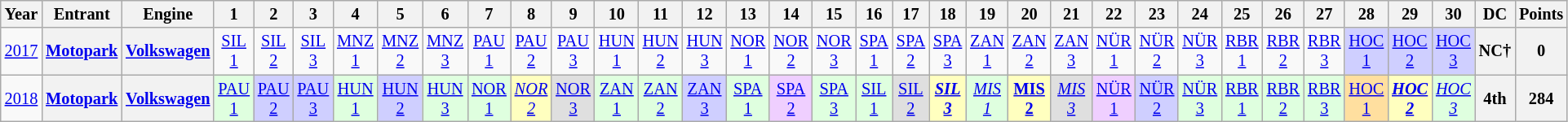<table class="wikitable" style="text-align:center; font-size:85%">
<tr>
<th>Year</th>
<th>Entrant</th>
<th>Engine</th>
<th>1</th>
<th>2</th>
<th>3</th>
<th>4</th>
<th>5</th>
<th>6</th>
<th>7</th>
<th>8</th>
<th>9</th>
<th>10</th>
<th>11</th>
<th>12</th>
<th>13</th>
<th>14</th>
<th>15</th>
<th>16</th>
<th>17</th>
<th>18</th>
<th>19</th>
<th>20</th>
<th>21</th>
<th>22</th>
<th>23</th>
<th>24</th>
<th>25</th>
<th>26</th>
<th>27</th>
<th>28</th>
<th>29</th>
<th>30</th>
<th>DC</th>
<th>Points</th>
</tr>
<tr>
<td><a href='#'>2017</a></td>
<th nowrap><a href='#'>Motopark</a></th>
<th nowrap><a href='#'>Volkswagen</a></th>
<td><a href='#'>SIL<br>1</a></td>
<td><a href='#'>SIL<br>2</a></td>
<td><a href='#'>SIL<br>3</a></td>
<td><a href='#'>MNZ<br>1</a></td>
<td><a href='#'>MNZ<br>2</a></td>
<td><a href='#'>MNZ<br>3</a></td>
<td><a href='#'>PAU<br>1</a></td>
<td><a href='#'>PAU<br>2</a></td>
<td><a href='#'>PAU<br>3</a></td>
<td><a href='#'>HUN<br>1</a></td>
<td><a href='#'>HUN<br>2</a></td>
<td><a href='#'>HUN<br>3</a></td>
<td><a href='#'>NOR<br>1</a></td>
<td><a href='#'>NOR<br>2</a></td>
<td><a href='#'>NOR<br>3</a></td>
<td><a href='#'>SPA<br>1</a></td>
<td><a href='#'>SPA<br>2</a></td>
<td><a href='#'>SPA<br>3</a></td>
<td><a href='#'>ZAN<br>1</a></td>
<td><a href='#'>ZAN<br>2</a></td>
<td><a href='#'>ZAN<br>3</a></td>
<td><a href='#'>NÜR<br>1</a></td>
<td><a href='#'>NÜR<br>2</a></td>
<td><a href='#'>NÜR<br>3</a></td>
<td><a href='#'>RBR<br>1</a></td>
<td><a href='#'>RBR<br>2</a></td>
<td><a href='#'>RBR<br>3</a></td>
<td style="background:#CFCFFF;"><a href='#'>HOC<br>1</a><br></td>
<td style="background:#CFCFFF;"><a href='#'>HOC<br>2</a><br></td>
<td style="background:#CFCFFF;"><a href='#'>HOC<br>3</a><br></td>
<th>NC†</th>
<th>0</th>
</tr>
<tr>
<td><a href='#'>2018</a></td>
<th nowrap><a href='#'>Motopark</a></th>
<th nowrap><a href='#'>Volkswagen</a></th>
<td style="background:#DFFFDF;"><a href='#'>PAU<br>1</a><br></td>
<td style="background:#CFCFFF;"><a href='#'>PAU<br>2</a><br></td>
<td style="background:#CFCFFF;"><a href='#'>PAU<br>3</a><br></td>
<td style="background:#DFFFDF;"><a href='#'>HUN<br>1</a><br></td>
<td style="background:#CFCFFF;"><a href='#'>HUN<br>2</a><br></td>
<td style="background:#DFFFDF;"><a href='#'>HUN<br>3</a><br></td>
<td style="background:#DFFFDF;"><a href='#'>NOR<br>1</a><br></td>
<td style="background:#FFFFBF;"><em><a href='#'>NOR<br>2</a></em><br></td>
<td style="background:#DFDFDF;"><a href='#'>NOR<br>3</a><br></td>
<td style="background:#DFFFDF;"><a href='#'>ZAN<br>1</a><br></td>
<td style="background:#DFFFDF;"><a href='#'>ZAN<br>2</a><br></td>
<td style="background:#CFCFFF;"><a href='#'>ZAN<br>3</a><br></td>
<td style="background:#DFFFDF;"><a href='#'>SPA<br>1</a><br></td>
<td style="background:#EFCFFF;"><a href='#'>SPA<br>2</a><br></td>
<td style="background:#DFFFDF;"><a href='#'>SPA<br>3</a><br></td>
<td style="background:#DFFFDF;"><a href='#'>SIL<br>1</a><br></td>
<td style="background:#DFDFDF;"><a href='#'>SIL<br>2</a><br></td>
<td style="background:#FFFFBF;"><strong><em><a href='#'>SIL<br>3</a></em></strong><br></td>
<td style="background:#DFFFDF;"><em><a href='#'>MIS<br>1</a></em><br></td>
<td style="background:#FFFFBF;"><strong><a href='#'>MIS<br>2</a></strong><br></td>
<td style="background:#DFDFDF;"><em><a href='#'>MIS<br>3</a></em><br></td>
<td style="background:#EFCFFF;"><a href='#'>NÜR<br>1</a><br></td>
<td style="background:#CFCFFF;"><a href='#'>NÜR<br>2</a><br></td>
<td style="background:#DFFFDF;"><a href='#'>NÜR<br>3</a><br></td>
<td style="background:#DFFFDF;"><a href='#'>RBR<br>1</a><br></td>
<td style="background:#DFFFDF;"><a href='#'>RBR<br>2</a><br></td>
<td style="background:#DFFFDF;"><a href='#'>RBR<br>3</a><br></td>
<td style="background:#FFDF9F;"><a href='#'>HOC<br>1</a><br></td>
<td style="background:#FFFFBF;"><strong><em><a href='#'>HOC<br>2</a></em></strong><br></td>
<td style="background:#DFFFDF;"><em><a href='#'>HOC<br>3</a></em><br></td>
<th>4th</th>
<th>284</th>
</tr>
</table>
